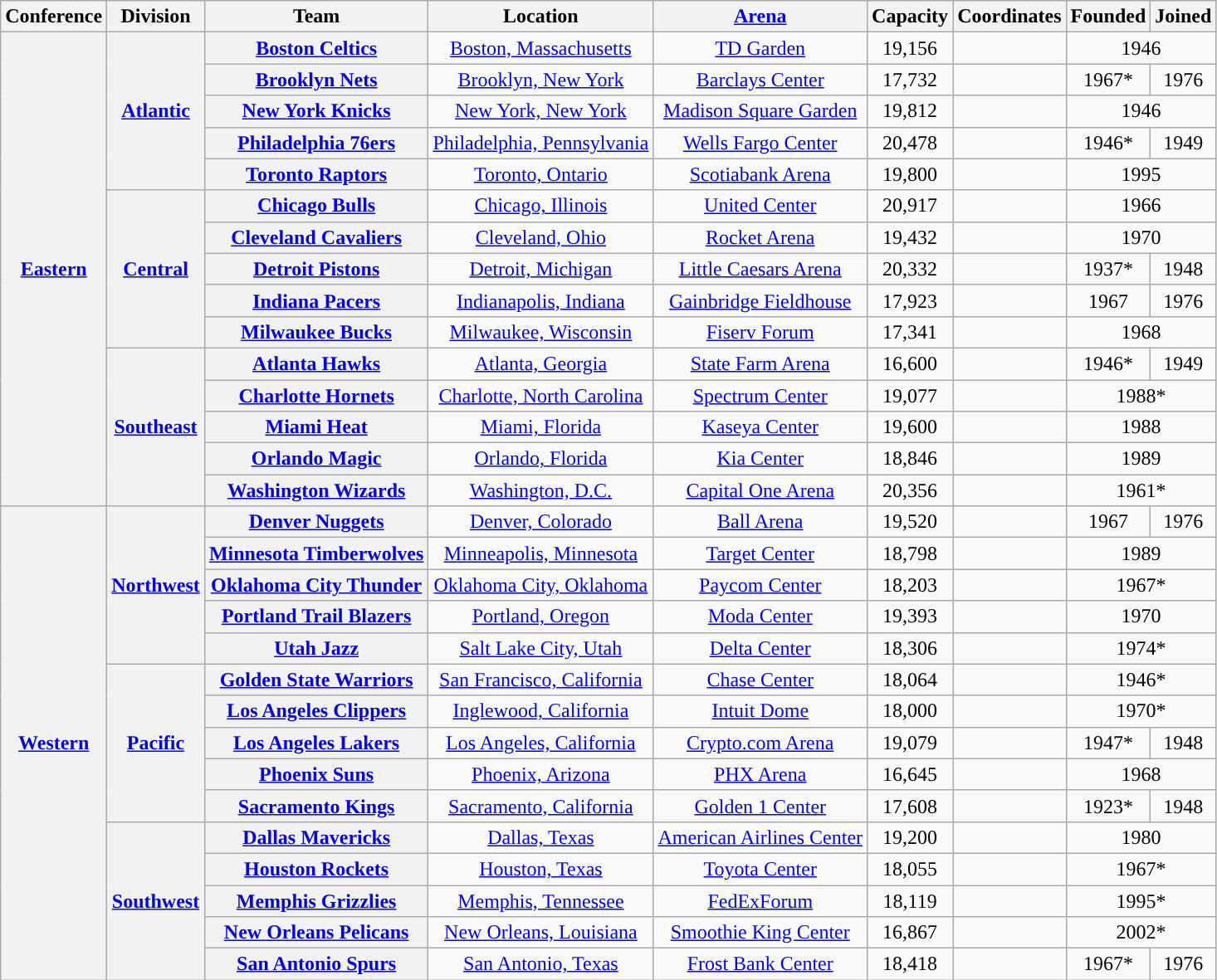<table class="wikitable sortable plainrowheaders" style="text-align:center;">
<tr>
<th scope="col">Conference</th>
<th scope="col">Division</th>
<th scope="col">Team</th>
<th scope="col">Location</th>
<th scope="col"><a href='#'>Arena</a></th>
<th scope="col">Capacity</th>
<th scope="col">Coordinates</th>
<th scope="col">Founded</th>
<th scope="col">Joined</th>
</tr>
<tr>
<th rowspan="15"><a href='#'><span>Eastern</span></a></th>
<th rowspan="5"><a href='#'>Atlantic</a></th>
<th scope="row"><a href='#'>Boston Celtics</a></th>
<td><a href='#'>Boston, Massachusetts</a></td>
<td><a href='#'>TD Garden</a></td>
<td align=center>19,156</td>
<td></td>
<td colspan="2" style="text-align:center;">1946</td>
</tr>
<tr>
<th scope="row"><a href='#'>Brooklyn Nets</a></th>
<td><a href='#'>Brooklyn, New York</a></td>
<td><a href='#'>Barclays Center</a></td>
<td align=center>17,732</td>
<td></td>
<td align=center>1967*</td>
<td align=center>1976</td>
</tr>
<tr>
<th scope="row"><a href='#'>New York Knicks</a></th>
<td><a href='#'>New York, New York</a></td>
<td><a href='#'>Madison Square Garden</a></td>
<td align=center>19,812</td>
<td></td>
<td colspan="2" style="text-align:center;">1946</td>
</tr>
<tr>
<th scope="row"><a href='#'>Philadelphia 76ers</a></th>
<td><a href='#'>Philadelphia, Pennsylvania</a></td>
<td><a href='#'>Wells Fargo Center</a></td>
<td align=center>20,478</td>
<td></td>
<td align=center>1946*</td>
<td align=center>1949</td>
</tr>
<tr>
<th scope="row"><a href='#'>Toronto Raptors</a></th>
<td><a href='#'>Toronto, Ontario</a></td>
<td><a href='#'>Scotiabank Arena</a></td>
<td align=center>19,800</td>
<td></td>
<td colspan="2" style="text-align:center;">1995</td>
</tr>
<tr>
<th rowspan="5"><a href='#'>Central</a></th>
<th scope="row"><a href='#'>Chicago Bulls</a></th>
<td><a href='#'>Chicago, Illinois</a></td>
<td><a href='#'>United Center</a></td>
<td align=center>20,917</td>
<td></td>
<td colspan="2" style="text-align:center;">1966</td>
</tr>
<tr>
<th scope="row"><a href='#'>Cleveland Cavaliers</a></th>
<td><a href='#'>Cleveland, Ohio</a></td>
<td><a href='#'>Rocket Arena</a></td>
<td align=center>19,432</td>
<td></td>
<td colspan="2" style="text-align:center;">1970</td>
</tr>
<tr>
<th scope="row"><a href='#'>Detroit Pistons</a></th>
<td><a href='#'>Detroit, Michigan</a></td>
<td><a href='#'>Little Caesars Arena</a></td>
<td align=center>20,332</td>
<td></td>
<td align=center>1937*</td>
<td align=center>1948</td>
</tr>
<tr>
<th scope="row"><a href='#'>Indiana Pacers</a></th>
<td><a href='#'>Indianapolis, Indiana</a></td>
<td><a href='#'>Gainbridge Fieldhouse</a></td>
<td align=center>17,923</td>
<td></td>
<td align=center>1967</td>
<td align=center>1976</td>
</tr>
<tr>
<th scope="row"><a href='#'>Milwaukee Bucks</a></th>
<td><a href='#'>Milwaukee, Wisconsin</a></td>
<td><a href='#'>Fiserv Forum</a></td>
<td align=center>17,341</td>
<td></td>
<td colspan="2" style="text-align:center;">1968</td>
</tr>
<tr>
<th rowspan="5"><a href='#'>Southeast</a></th>
<th scope="row"><a href='#'>Atlanta Hawks</a></th>
<td><a href='#'>Atlanta, Georgia</a></td>
<td><a href='#'>State Farm Arena</a></td>
<td align=center>16,600</td>
<td></td>
<td align=center>1946*</td>
<td align=center>1949</td>
</tr>
<tr>
<th scope="row"><a href='#'>Charlotte Hornets</a></th>
<td><a href='#'>Charlotte, North Carolina</a></td>
<td><a href='#'>Spectrum Center</a></td>
<td align=center>19,077</td>
<td></td>
<td colspan="2" style="text-align:center;">1988*</td>
</tr>
<tr>
<th scope="row"><a href='#'>Miami Heat</a></th>
<td><a href='#'>Miami, Florida</a></td>
<td><a href='#'>Kaseya Center</a></td>
<td align=center>19,600</td>
<td></td>
<td colspan="2" style="text-align:center;">1988</td>
</tr>
<tr>
<th scope="row"><a href='#'>Orlando Magic</a></th>
<td><a href='#'>Orlando, Florida</a></td>
<td><a href='#'>Kia Center</a></td>
<td align=center>18,846</td>
<td></td>
<td colspan="2" style="text-align:center;">1989</td>
</tr>
<tr>
<th scope="row"><a href='#'>Washington Wizards</a></th>
<td><a href='#'>Washington, D.C.</a></td>
<td><a href='#'>Capital One Arena</a></td>
<td align=center>20,356</td>
<td></td>
<td colspan="2" style="text-align:center;">1961*</td>
</tr>
<tr>
<th rowspan="15"><a href='#'><span>Western</span></a></th>
<th rowspan="5"><a href='#'>Northwest</a></th>
<th scope="row"><a href='#'>Denver Nuggets</a></th>
<td><a href='#'>Denver, Colorado</a></td>
<td><a href='#'>Ball Arena</a></td>
<td align=center>19,520</td>
<td></td>
<td align=center>1967</td>
<td align=center>1976</td>
</tr>
<tr>
<th scope="row"><a href='#'>Minnesota Timberwolves</a></th>
<td><a href='#'>Minneapolis, Minnesota</a></td>
<td><a href='#'>Target Center</a></td>
<td align=center>18,798</td>
<td></td>
<td colspan="2" style="text-align:center;">1989</td>
</tr>
<tr>
<th scope="row"><a href='#'>Oklahoma City Thunder</a></th>
<td><a href='#'>Oklahoma City, Oklahoma</a></td>
<td><a href='#'>Paycom Center</a></td>
<td align=center>18,203</td>
<td></td>
<td colspan="2" style="text-align:center;">1967*</td>
</tr>
<tr>
<th scope="row"><a href='#'>Portland Trail Blazers</a></th>
<td><a href='#'>Portland, Oregon</a></td>
<td><a href='#'>Moda Center</a></td>
<td align=center>19,393</td>
<td></td>
<td colspan="2" style="text-align:center;">1970</td>
</tr>
<tr>
<th scope="row"><a href='#'>Utah Jazz</a></th>
<td><a href='#'>Salt Lake City, Utah</a></td>
<td><a href='#'>Delta Center</a></td>
<td align=center>18,306</td>
<td></td>
<td colspan="2" style="text-align:center;">1974*</td>
</tr>
<tr>
<th rowspan="5"><a href='#'>Pacific</a></th>
<th scope="row"><a href='#'>Golden State Warriors</a></th>
<td><a href='#'>San Francisco, California</a></td>
<td><a href='#'>Chase Center</a></td>
<td align=center>18,064</td>
<td></td>
<td colspan="2" style="text-align:center;">1946*</td>
</tr>
<tr>
<th scope="row"><a href='#'>Los Angeles Clippers</a></th>
<td><a href='#'>Inglewood, California</a></td>
<td><a href='#'>Intuit Dome</a></td>
<td align=center>18,000</td>
<td></td>
<td colspan="2" style="text-align:center;">1970*</td>
</tr>
<tr>
<th scope="row"><a href='#'>Los Angeles Lakers</a></th>
<td><a href='#'>Los Angeles, California</a></td>
<td><a href='#'>Crypto.com Arena</a></td>
<td align=center>19,079</td>
<td></td>
<td align=center>1947*</td>
<td align=center>1948</td>
</tr>
<tr>
<th scope="row"><a href='#'>Phoenix Suns</a></th>
<td><a href='#'>Phoenix, Arizona</a></td>
<td><a href='#'>PHX Arena</a></td>
<td align=center>16,645</td>
<td></td>
<td colspan="2" style="text-align:center;">1968</td>
</tr>
<tr>
<th scope="row"><a href='#'>Sacramento Kings</a></th>
<td><a href='#'>Sacramento, California</a></td>
<td><a href='#'>Golden 1 Center</a></td>
<td align=center>17,608</td>
<td></td>
<td align=center>1923*</td>
<td align=center>1948</td>
</tr>
<tr>
<th rowspan="5"><a href='#'>Southwest</a></th>
<th scope="row"><a href='#'>Dallas Mavericks</a></th>
<td><a href='#'>Dallas, Texas</a></td>
<td><a href='#'>American Airlines Center</a></td>
<td align=center>19,200</td>
<td></td>
<td colspan="2" style="text-align:center;">1980</td>
</tr>
<tr>
<th scope="row"><a href='#'>Houston Rockets</a></th>
<td><a href='#'>Houston, Texas</a></td>
<td><a href='#'>Toyota Center</a></td>
<td align=center>18,055</td>
<td></td>
<td colspan="2" style="text-align:center;">1967*</td>
</tr>
<tr>
<th scope="row"><a href='#'>Memphis Grizzlies</a></th>
<td><a href='#'>Memphis, Tennessee</a></td>
<td><a href='#'>FedExForum</a></td>
<td align=center>18,119</td>
<td></td>
<td colspan="2" style="text-align:center;">1995*</td>
</tr>
<tr>
<th scope="row"><a href='#'>New Orleans Pelicans</a></th>
<td><a href='#'>New Orleans, Louisiana</a></td>
<td><a href='#'>Smoothie King Center</a></td>
<td align=center>16,867</td>
<td></td>
<td colspan="2" style="text-align:center;">2002*</td>
</tr>
<tr>
<th scope="row"><a href='#'>San Antonio Spurs</a></th>
<td><a href='#'>San Antonio, Texas</a></td>
<td><a href='#'>Frost Bank Center</a></td>
<td align=center>18,418</td>
<td></td>
<td align=center>1967*</td>
<td align=center>1976</td>
</tr>
</table>
